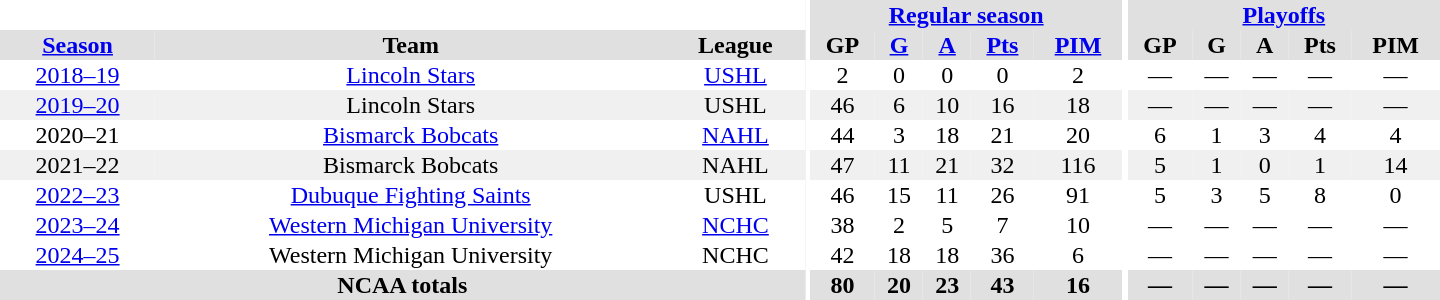<table border="0" cellpadding="1" cellspacing="0" style="text-align:center; width:60em">
<tr bgcolor="#e0e0e0">
<th colspan="3" bgcolor="#ffffff"></th>
<th rowspan="101" bgcolor="#ffffff"></th>
<th colspan="5"><a href='#'>Regular season</a></th>
<th rowspan="101" bgcolor="#ffffff"></th>
<th colspan="5"><a href='#'>Playoffs</a></th>
</tr>
<tr bgcolor="#e0e0e0">
<th><a href='#'>Season</a></th>
<th>Team</th>
<th>League</th>
<th>GP</th>
<th><a href='#'>G</a></th>
<th><a href='#'>A</a></th>
<th><a href='#'>Pts</a></th>
<th><a href='#'>PIM</a></th>
<th>GP</th>
<th>G</th>
<th>A</th>
<th>Pts</th>
<th>PIM</th>
</tr>
<tr>
<td><a href='#'>2018–19</a></td>
<td><a href='#'>Lincoln Stars</a></td>
<td><a href='#'>USHL</a></td>
<td>2</td>
<td>0</td>
<td>0</td>
<td>0</td>
<td>2</td>
<td>—</td>
<td>—</td>
<td>—</td>
<td>—</td>
<td>—</td>
</tr>
<tr bgcolor="#f0f0f0">
<td><a href='#'>2019–20</a></td>
<td>Lincoln Stars</td>
<td>USHL</td>
<td>46</td>
<td>6</td>
<td>10</td>
<td>16</td>
<td>18</td>
<td>—</td>
<td>—</td>
<td>—</td>
<td>—</td>
<td>—</td>
</tr>
<tr>
<td>2020–21</td>
<td><a href='#'>Bismarck Bobcats</a></td>
<td><a href='#'>NAHL</a></td>
<td>44</td>
<td>3</td>
<td>18</td>
<td>21</td>
<td>20</td>
<td>6</td>
<td>1</td>
<td>3</td>
<td>4</td>
<td>4</td>
</tr>
<tr bgcolor="#f0f0f0">
<td>2021–22</td>
<td>Bismarck Bobcats</td>
<td>NAHL</td>
<td>47</td>
<td>11</td>
<td>21</td>
<td>32</td>
<td>116</td>
<td>5</td>
<td>1</td>
<td>0</td>
<td>1</td>
<td>14</td>
</tr>
<tr>
<td><a href='#'>2022–23</a></td>
<td><a href='#'>Dubuque Fighting Saints</a></td>
<td>USHL</td>
<td>46</td>
<td>15</td>
<td>11</td>
<td>26</td>
<td>91</td>
<td>5</td>
<td>3</td>
<td>5</td>
<td>8</td>
<td>0</td>
</tr>
<tr>
<td><a href='#'>2023–24</a></td>
<td><a href='#'>Western Michigan University</a></td>
<td><a href='#'>NCHC</a></td>
<td>38</td>
<td>2</td>
<td>5</td>
<td>7</td>
<td>10</td>
<td>—</td>
<td>—</td>
<td>—</td>
<td>—</td>
<td>—</td>
</tr>
<tr>
<td><a href='#'>2024–25</a></td>
<td>Western Michigan University</td>
<td>NCHC</td>
<td>42</td>
<td>18</td>
<td>18</td>
<td>36</td>
<td>6</td>
<td>—</td>
<td>—</td>
<td>—</td>
<td>—</td>
<td>—</td>
</tr>
<tr bgcolor="#e0e0e0">
<th colspan="3">NCAA totals</th>
<th>80</th>
<th>20</th>
<th>23</th>
<th>43</th>
<th>16</th>
<th>—</th>
<th>—</th>
<th>—</th>
<th>—</th>
<th>—</th>
</tr>
</table>
